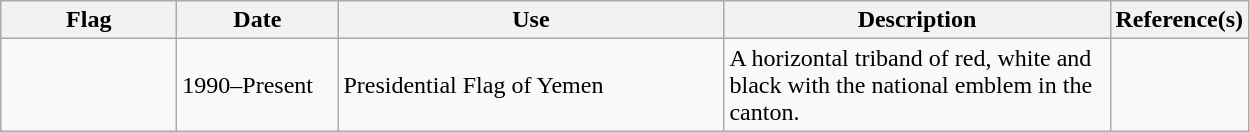<table class="wikitable">
<tr>
<th style="width:110px;">Flag</th>
<th style="width:100px;">Date</th>
<th style="width:250px;">Use</th>
<th style="width:250px;">Description</th>
<th>Reference(s)</th>
</tr>
<tr>
<td></td>
<td>1990–Present</td>
<td>Presidential Flag of Yemen</td>
<td>A horizontal triband of red, white and black with the national emblem in the canton.</td>
<td></td>
</tr>
</table>
